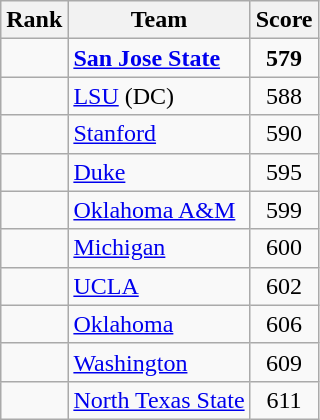<table class="wikitable sortable" style="text-align:center">
<tr>
<th dat-sort-type=number>Rank</th>
<th>Team</th>
<th>Score</th>
</tr>
<tr>
<td></td>
<td align=left><strong><a href='#'>San Jose State</a></strong></td>
<td><strong>579</strong></td>
</tr>
<tr>
<td></td>
<td align=left><a href='#'>LSU</a> (DC)</td>
<td>588</td>
</tr>
<tr>
<td></td>
<td align=left><a href='#'>Stanford</a></td>
<td>590</td>
</tr>
<tr>
<td></td>
<td align=left><a href='#'>Duke</a></td>
<td>595</td>
</tr>
<tr>
<td></td>
<td align=left><a href='#'>Oklahoma A&M</a></td>
<td>599</td>
</tr>
<tr>
<td></td>
<td align=left><a href='#'>Michigan</a></td>
<td>600</td>
</tr>
<tr>
<td></td>
<td align=left><a href='#'>UCLA</a></td>
<td>602</td>
</tr>
<tr>
<td></td>
<td align=left><a href='#'>Oklahoma</a></td>
<td>606</td>
</tr>
<tr>
<td></td>
<td align=left><a href='#'>Washington</a></td>
<td>609</td>
</tr>
<tr>
<td></td>
<td align=left><a href='#'>North Texas State</a></td>
<td>611</td>
</tr>
</table>
